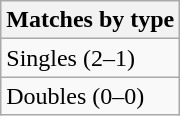<table class=wikitable>
<tr>
<th>Matches by type</th>
</tr>
<tr>
<td>Singles (2–1)</td>
</tr>
<tr>
<td>Doubles (0–0)</td>
</tr>
</table>
